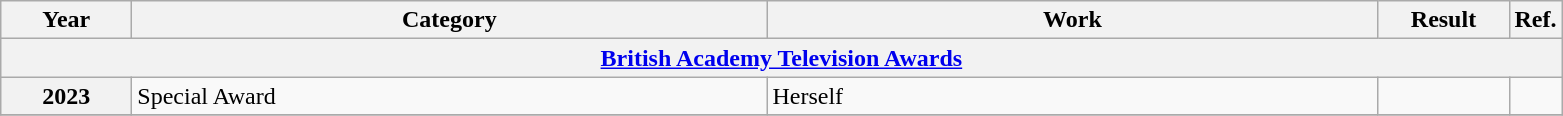<table class=wikitable>
<tr>
<th scope="col" style="width:5em;">Year</th>
<th scope="col" style="width:26em;">Category</th>
<th scope="col" style="width:25em;">Work</th>
<th scope="col" style="width:5em;">Result</th>
<th>Ref.</th>
</tr>
<tr>
<th colspan=5><a href='#'>British Academy Television Awards</a></th>
</tr>
<tr>
<th scope="row", rowspan="1" scope="row">2023</th>
<td>Special Award</td>
<td rowspan="1">Herself</td>
<td></td>
<td rowspan="1"></td>
</tr>
<tr>
</tr>
</table>
